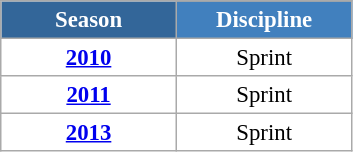<table class="wikitable" style="font-size:95%; text-align:center; border:grey solid 1px; border-collapse:collapse; background:#ffffff;">
<tr style="background-color:#369; color:white;">
<td rowspan="2" colspan="1" style="width:110px"><strong>Season</strong></td>
</tr>
<tr style="background-color:#4180be; color:white;">
<td style="width:110px"><strong>Discipline</strong></td>
</tr>
<tr>
<td align=center><strong><a href='#'>2010</a></strong></td>
<td align=center>Sprint</td>
</tr>
<tr>
<td align=center><strong><a href='#'>2011</a></strong></td>
<td align=center>Sprint</td>
</tr>
<tr>
<td align=center><strong><a href='#'>2013</a></strong></td>
<td align=center>Sprint</td>
</tr>
</table>
